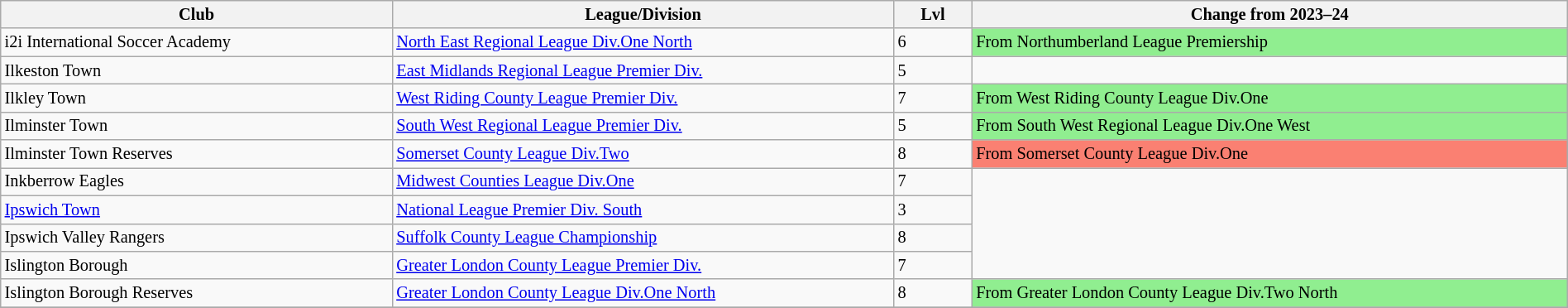<table class="wikitable sortable" width=100% style="font-size:85%">
<tr>
<th width=25%>Club</th>
<th width=32%>League/Division</th>
<th width=5%>Lvl</th>
<th width=38%>Change from 2023–24</th>
</tr>
<tr>
<td>i2i International Soccer Academy</td>
<td><a href='#'>North East Regional League Div.One North</a></td>
<td>6</td>
<td style="background:lightgreen">From Northumberland League Premiership</td>
</tr>
<tr>
<td>Ilkeston Town</td>
<td><a href='#'>East Midlands Regional League Premier Div.</a></td>
<td>5</td>
</tr>
<tr>
<td>Ilkley Town</td>
<td><a href='#'>West Riding County League Premier Div.</a></td>
<td>7</td>
<td style="background:lightgreen">From West Riding County League Div.One</td>
</tr>
<tr>
<td>Ilminster Town</td>
<td><a href='#'>South West Regional League Premier Div.</a></td>
<td>5</td>
<td style="background:lightgreen">From South West Regional League Div.One West</td>
</tr>
<tr>
<td>Ilminster Town Reserves</td>
<td><a href='#'>Somerset County League Div.Two</a></td>
<td>8</td>
<td style="background:salmon">From Somerset County League Div.One</td>
</tr>
<tr>
<td>Inkberrow Eagles</td>
<td><a href='#'>Midwest Counties League Div.One</a></td>
<td>7</td>
</tr>
<tr>
<td><a href='#'>Ipswich Town</a></td>
<td><a href='#'>National League Premier Div. South</a></td>
<td>3</td>
</tr>
<tr>
<td>Ipswich Valley Rangers</td>
<td><a href='#'>Suffolk County League Championship</a></td>
<td>8</td>
</tr>
<tr>
<td>Islington Borough</td>
<td><a href='#'>Greater London County League Premier Div.</a></td>
<td>7</td>
</tr>
<tr>
<td>Islington Borough Reserves</td>
<td><a href='#'>Greater London County League Div.One North</a></td>
<td>8</td>
<td style="background:lightgreen">From Greater London County League Div.Two North</td>
</tr>
<tr>
</tr>
</table>
